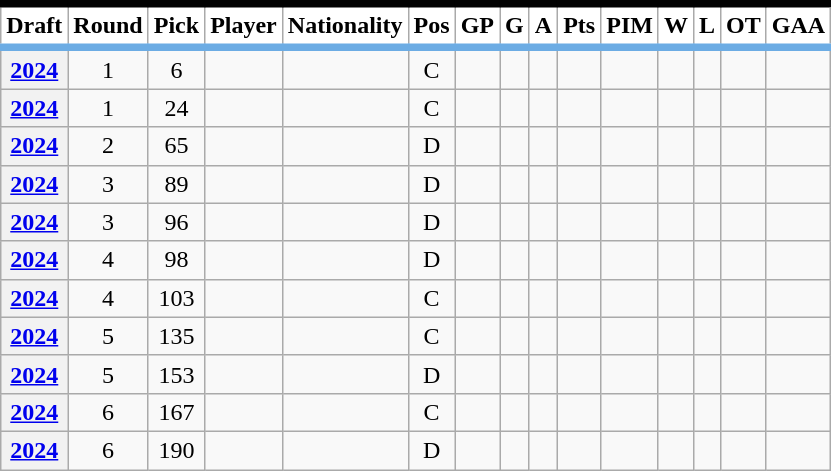<table class="wikitable sortable plainrowheaders" style="text-align:center;">
<tr style="background-color:#fff; border-top:#010101 5px solid; border-bottom:#6CACE4 5px solid;">
<th style="background-color:#fff;" scope="col">Draft</th>
<th style="background-color:#fff;" scope="col" data-sort-type="number">Round</th>
<th style="background-color:#fff;" scope="col" data-sort-type="number">Pick</th>
<th style="background-color:#fff;" scope="col">Player</th>
<th style="background-color:#fff;" scope="col">Nationality</th>
<th style="background-color:#fff;" scope="col">Pos</th>
<th style="background-color:#fff;" scope="col"  data-sort-type="number">GP</th>
<th style="background-color:#fff;" scope="col"  data-sort-type="number">G</th>
<th style="background-color:#fff;" scope="col"  data-sort-type="number">A</th>
<th style="background-color:#fff;" scope="col"  data-sort-type="number">Pts</th>
<th style="background-color:#fff;" scope="col"  data-sort-type="number">PIM</th>
<th style="background-color:#fff;" scope="col"  data-sort-type="number">W</th>
<th style="background-color:#fff;" scope="col"  data-sort-type="number">L</th>
<th style="background-color:#fff;" scope="col"  data-sort-type="number">OT</th>
<th style="background-color:#fff;" scope="col"  data-sort-type="number">GAA</th>
</tr>
<tr>
<th scope="row"><a href='#'>2024</a></th>
<td>1</td>
<td>6</td>
<td align="left"></td>
<td align="left"></td>
<td>C</td>
<td></td>
<td></td>
<td></td>
<td></td>
<td></td>
<td></td>
<td></td>
<td></td>
<td></td>
</tr>
<tr>
<th scope="row"><a href='#'>2024</a></th>
<td>1</td>
<td>24</td>
<td align="left"></td>
<td align="left"></td>
<td>C</td>
<td></td>
<td></td>
<td></td>
<td></td>
<td></td>
<td></td>
<td></td>
<td></td>
<td></td>
</tr>
<tr>
<th scope="row"><a href='#'>2024</a></th>
<td>2</td>
<td>65</td>
<td align="left"></td>
<td align="left"></td>
<td>D</td>
<td></td>
<td></td>
<td></td>
<td></td>
<td></td>
<td></td>
<td></td>
<td></td>
<td></td>
</tr>
<tr>
<th scope="row"><a href='#'>2024</a></th>
<td>3</td>
<td>89</td>
<td align="left"></td>
<td align="left"></td>
<td>D</td>
<td></td>
<td></td>
<td></td>
<td></td>
<td></td>
<td></td>
<td></td>
<td></td>
<td></td>
</tr>
<tr>
<th scope="row"><a href='#'>2024</a></th>
<td>3</td>
<td>96</td>
<td align="left"></td>
<td align="left"></td>
<td>D</td>
<td></td>
<td></td>
<td></td>
<td></td>
<td></td>
<td></td>
<td></td>
<td></td>
<td></td>
</tr>
<tr>
<th scope="row"><a href='#'>2024</a></th>
<td>4</td>
<td>98</td>
<td align="left"></td>
<td align="left"></td>
<td>D</td>
<td></td>
<td></td>
<td></td>
<td></td>
<td></td>
<td></td>
<td></td>
<td></td>
<td></td>
</tr>
<tr>
<th scope="row"><a href='#'>2024</a></th>
<td>4</td>
<td>103</td>
<td align="left"></td>
<td align="left"></td>
<td>C</td>
<td></td>
<td></td>
<td></td>
<td></td>
<td></td>
<td></td>
<td></td>
<td></td>
<td></td>
</tr>
<tr>
<th scope="row"><a href='#'>2024</a></th>
<td>5</td>
<td>135</td>
<td align="left"></td>
<td align="left"></td>
<td>C</td>
<td></td>
<td></td>
<td></td>
<td></td>
<td></td>
<td></td>
<td></td>
<td></td>
<td></td>
</tr>
<tr>
<th scope="row"><a href='#'>2024</a></th>
<td>5</td>
<td>153</td>
<td align="left"></td>
<td align="left"></td>
<td>D</td>
<td></td>
<td></td>
<td></td>
<td></td>
<td></td>
<td></td>
<td></td>
<td></td>
<td></td>
</tr>
<tr>
<th scope="row"><a href='#'>2024</a></th>
<td>6</td>
<td>167</td>
<td align="left"></td>
<td align="left"></td>
<td>C</td>
<td></td>
<td></td>
<td></td>
<td></td>
<td></td>
<td></td>
<td></td>
<td></td>
<td></td>
</tr>
<tr>
<th scope="row"><a href='#'>2024</a></th>
<td>6</td>
<td>190</td>
<td align="left"></td>
<td align="left"></td>
<td>D</td>
<td></td>
<td></td>
<td></td>
<td></td>
<td></td>
<td></td>
<td></td>
<td></td>
<td></td>
</tr>
</table>
